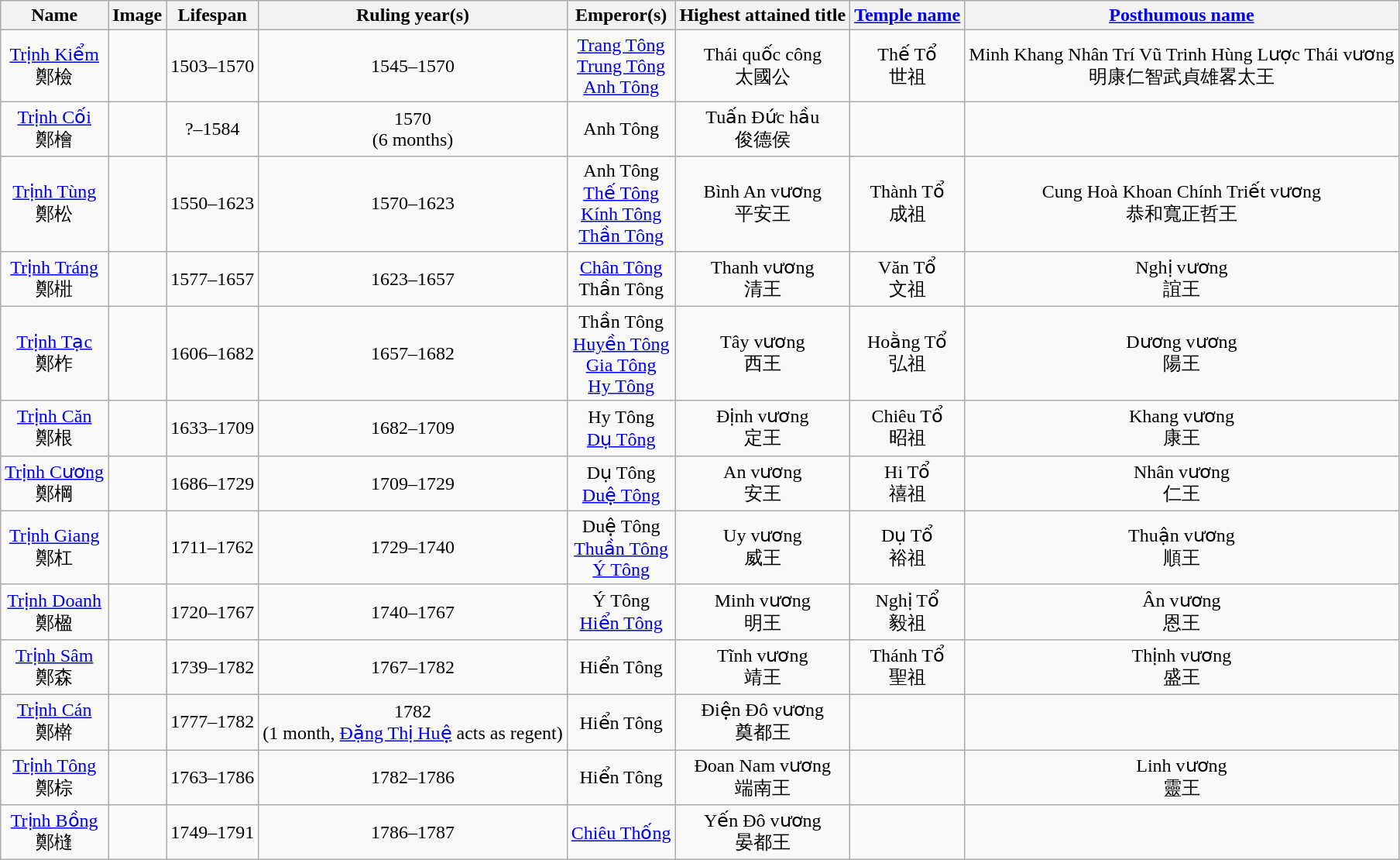<table class="wikitable" style="text-align:center">
<tr>
<th>Name</th>
<th>Image</th>
<th>Lifespan</th>
<th>Ruling year(s)</th>
<th>Emperor(s)</th>
<th>Highest attained title</th>
<th><a href='#'>Temple name</a></th>
<th><a href='#'>Posthumous name</a></th>
</tr>
<tr>
<td><a href='#'>Trịnh Kiểm</a><br>鄭檢</td>
<td></td>
<td>1503–1570</td>
<td>1545–1570</td>
<td><a href='#'>Trang Tông</a><br><a href='#'>Trung Tông</a><br><a href='#'>Anh Tông</a></td>
<td>Thái quốc công<br>太國公</td>
<td>Thế Tổ<br>世祖</td>
<td>Minh Khang Nhân Trí Vũ Trinh Hùng Lược Thái vương<br>明康仁智武貞雄畧太王</td>
</tr>
<tr>
<td><a href='#'>Trịnh Cối</a><br>鄭檜</td>
<td></td>
<td>?–1584</td>
<td>1570<br>(6 months)</td>
<td>Anh Tông</td>
<td>Tuấn Đức hầu<br>俊德侯</td>
<td></td>
<td></td>
</tr>
<tr>
<td><a href='#'>Trịnh Tùng</a><br>鄭松</td>
<td></td>
<td>1550–1623</td>
<td>1570–1623</td>
<td>Anh Tông<br><a href='#'>Thế Tông</a><br><a href='#'>Kính Tông</a><br><a href='#'>Thần Tông</a></td>
<td>Bình An vương<br>平安王</td>
<td>Thành Tổ<br>成祖</td>
<td>Cung Hoà Khoan Chính Triết vương<br>恭和寬正哲王</td>
</tr>
<tr>
<td><a href='#'>Trịnh Tráng</a><br>鄭梉</td>
<td></td>
<td>1577–1657</td>
<td>1623–1657</td>
<td><a href='#'>Chân Tông</a><br>Thần Tông</td>
<td>Thanh vương<br>清王</td>
<td>Văn Tổ<br>文祖</td>
<td>Nghị vương<br>誼王</td>
</tr>
<tr>
<td><a href='#'>Trịnh Tạc</a><br>鄭柞</td>
<td></td>
<td>1606–1682</td>
<td>1657–1682</td>
<td>Thần Tông<br><a href='#'>Huyền Tông</a><br><a href='#'>Gia Tông</a><br><a href='#'>Hy Tông</a></td>
<td>Tây vương<br>西王</td>
<td>Hoằng Tổ<br>弘祖</td>
<td>Dương vương<br>陽王</td>
</tr>
<tr>
<td><a href='#'>Trịnh Căn</a><br>鄭根</td>
<td></td>
<td>1633–1709</td>
<td>1682–1709</td>
<td>Hy Tông<br><a href='#'>Dụ Tông</a></td>
<td>Định vương<br>定王</td>
<td>Chiêu Tổ<br>昭祖</td>
<td>Khang vương<br>康王</td>
</tr>
<tr>
<td><a href='#'>Trịnh Cương</a><br>鄭棡</td>
<td></td>
<td>1686–1729</td>
<td>1709–1729</td>
<td>Dụ Tông<br><a href='#'>Duệ Tông</a></td>
<td>An vương<br>安王</td>
<td>Hi Tổ<br>禧祖</td>
<td>Nhân vương<br>仁王</td>
</tr>
<tr>
<td><a href='#'>Trịnh Giang</a><br>鄭杠</td>
<td></td>
<td>1711–1762</td>
<td>1729–1740</td>
<td>Duệ Tông<br><a href='#'>Thuần Tông</a><br><a href='#'>Ý Tông</a></td>
<td>Uy vương<br>威王</td>
<td>Dụ Tổ<br>裕祖</td>
<td>Thuận vương<br>順王</td>
</tr>
<tr>
<td><a href='#'>Trịnh Doanh</a><br>鄭楹</td>
<td></td>
<td>1720–1767</td>
<td>1740–1767</td>
<td>Ý Tông<br><a href='#'>Hiển Tông</a></td>
<td>Minh vương<br>明王</td>
<td>Nghị Tổ<br>毅祖</td>
<td>Ân vương<br>恩王</td>
</tr>
<tr>
<td><a href='#'>Trịnh Sâm</a><br>鄭森</td>
<td></td>
<td>1739–1782</td>
<td>1767–1782</td>
<td>Hiển Tông</td>
<td>Tĩnh vương<br>靖王</td>
<td>Thánh Tổ<br>聖祖</td>
<td>Thịnh vương<br>盛王</td>
</tr>
<tr>
<td><a href='#'>Trịnh Cán</a><br>鄭檊</td>
<td></td>
<td>1777–1782</td>
<td>1782<br>(1 month, <a href='#'>Đặng Thị Huệ</a> acts as regent)</td>
<td>Hiển Tông</td>
<td>Điện Đô vương<br>奠都王</td>
<td></td>
<td></td>
</tr>
<tr>
<td><a href='#'>Trịnh Tông</a><br>鄭棕</td>
<td></td>
<td>1763–1786</td>
<td>1782–1786</td>
<td>Hiển Tông</td>
<td>Đoan Nam vương<br>端南王</td>
<td></td>
<td>Linh vương<br>靈王</td>
</tr>
<tr>
<td><a href='#'>Trịnh Bồng</a><br>鄭槰</td>
<td></td>
<td>1749–1791</td>
<td>1786–1787</td>
<td><a href='#'>Chiêu Thống</a></td>
<td>Yến Đô vương<br>晏都王</td>
<td></td>
<td></td>
</tr>
</table>
